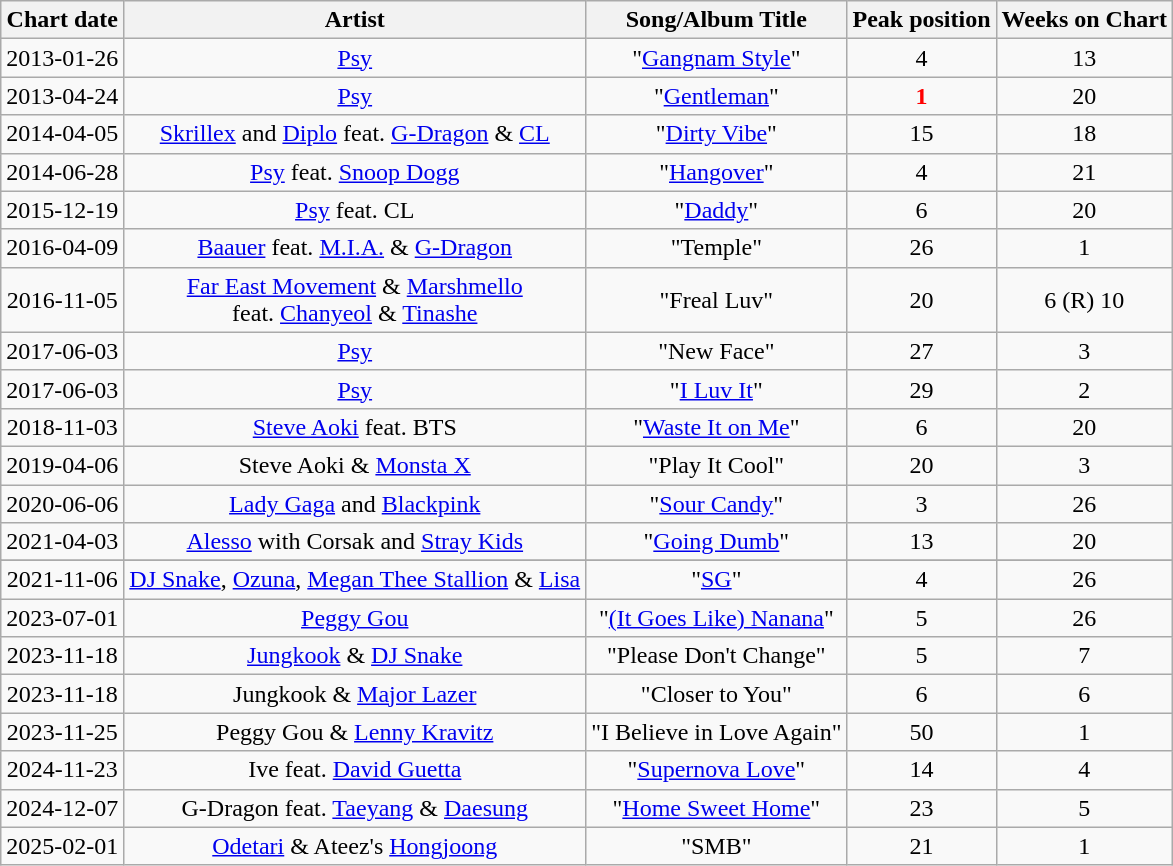<table class="wikitable sortable" style="text-align:center">
<tr>
<th>Chart date</th>
<th>Artist</th>
<th>Song/Album Title</th>
<th>Peak position</th>
<th>Weeks on Chart</th>
</tr>
<tr>
<td>2013-01-26</td>
<td><a href='#'>Psy</a></td>
<td>"<a href='#'>Gangnam Style</a>"</td>
<td>4</td>
<td>13</td>
</tr>
<tr>
<td>2013-04-24</td>
<td><a href='#'>Psy</a></td>
<td>"<a href='#'>Gentleman</a>"</td>
<td style="color:red;"><strong>1</strong></td>
<td>20</td>
</tr>
<tr>
<td>2014-04-05</td>
<td><a href='#'>Skrillex</a> and <a href='#'>Diplo</a> feat. <a href='#'>G-Dragon</a> & <a href='#'>CL</a></td>
<td>"<a href='#'>Dirty Vibe</a>"</td>
<td>15</td>
<td>18</td>
</tr>
<tr>
<td>2014-06-28</td>
<td><a href='#'>Psy</a> feat. <a href='#'>Snoop Dogg</a></td>
<td>"<a href='#'>Hangover</a>"</td>
<td>4</td>
<td>21</td>
</tr>
<tr>
<td>2015-12-19</td>
<td><a href='#'>Psy</a> feat. CL</td>
<td>"<a href='#'>Daddy</a>"</td>
<td>6</td>
<td>20</td>
</tr>
<tr>
<td>2016-04-09</td>
<td><a href='#'>Baauer</a> feat. <a href='#'>M.I.A.</a> & <a href='#'>G-Dragon</a></td>
<td>"Temple"</td>
<td>26</td>
<td>1</td>
</tr>
<tr>
<td>2016-11-05</td>
<td><a href='#'>Far East Movement</a> & <a href='#'>Marshmello</a><br>feat. <a href='#'>Chanyeol</a> & <a href='#'>Tinashe</a></td>
<td>"Freal Luv"</td>
<td>20</td>
<td>6 (R) 10</td>
</tr>
<tr>
<td>2017-06-03</td>
<td><a href='#'>Psy</a></td>
<td>"New Face"</td>
<td>27</td>
<td>3</td>
</tr>
<tr>
<td>2017-06-03</td>
<td><a href='#'>Psy</a></td>
<td>"<a href='#'>I Luv It</a>"</td>
<td>29</td>
<td>2</td>
</tr>
<tr>
<td>2018-11-03</td>
<td><a href='#'>Steve Aoki</a> feat. BTS</td>
<td>"<a href='#'>Waste It on Me</a>"</td>
<td>6</td>
<td>20</td>
</tr>
<tr>
<td>2019-04-06</td>
<td>Steve Aoki & <a href='#'>Monsta X</a></td>
<td>"Play It Cool"</td>
<td>20</td>
<td>3</td>
</tr>
<tr>
<td>2020-06-06</td>
<td><a href='#'>Lady Gaga</a> and <a href='#'>Blackpink</a></td>
<td>"<a href='#'>Sour Candy</a>"</td>
<td>3</td>
<td>26</td>
</tr>
<tr>
<td>2021-04-03</td>
<td><a href='#'>Alesso</a> with Corsak and <a href='#'>Stray Kids</a></td>
<td>"<a href='#'>Going Dumb</a>"</td>
<td>13</td>
<td>20</td>
</tr>
<tr>
</tr>
<tr>
<td>2021-11-06</td>
<td><a href='#'>DJ Snake</a>, <a href='#'>Ozuna</a>, <a href='#'>Megan Thee Stallion</a> & <a href='#'>Lisa</a></td>
<td>"<a href='#'>SG</a>"</td>
<td>4</td>
<td>26</td>
</tr>
<tr>
<td>2023-07-01</td>
<td><a href='#'>Peggy Gou</a></td>
<td>"<a href='#'>(It Goes Like) Nanana</a>"</td>
<td>5</td>
<td>26</td>
</tr>
<tr>
<td>2023-11-18</td>
<td><a href='#'>Jungkook</a> & <a href='#'>DJ Snake</a></td>
<td>"Please Don't Change"</td>
<td>5</td>
<td>7</td>
</tr>
<tr>
<td>2023-11-18</td>
<td>Jungkook & <a href='#'>Major Lazer</a></td>
<td>"Closer to You"</td>
<td>6</td>
<td>6</td>
</tr>
<tr>
<td>2023-11-25</td>
<td>Peggy Gou & <a href='#'>Lenny Kravitz</a></td>
<td>"I Believe in Love Again"</td>
<td>50</td>
<td>1</td>
</tr>
<tr>
<td>2024-11-23</td>
<td>Ive feat. <a href='#'>David Guetta</a></td>
<td>"<a href='#'>Supernova Love</a>"</td>
<td>14</td>
<td>4</td>
</tr>
<tr>
<td>2024-12-07</td>
<td>G-Dragon feat. <a href='#'>Taeyang</a> & <a href='#'>Daesung</a></td>
<td>"<a href='#'>Home Sweet Home</a>"</td>
<td>23</td>
<td>5</td>
</tr>
<tr>
<td>2025-02-01</td>
<td><a href='#'>Odetari</a> & Ateez's <a href='#'>Hongjoong</a></td>
<td>"SMB"</td>
<td>21</td>
<td>1</td>
</tr>
</table>
